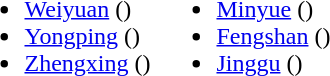<table>
<tr>
<td valign="top"><br><ul><li><a href='#'>Weiyuan</a> ()</li><li><a href='#'>Yongping</a> ()</li><li><a href='#'>Zhengxing</a> ()</li></ul></td>
<td valign="top"><br><ul><li><a href='#'>Minyue</a> ()</li><li><a href='#'>Fengshan</a> ()</li><li><a href='#'>Jinggu</a> ()</li></ul></td>
</tr>
</table>
